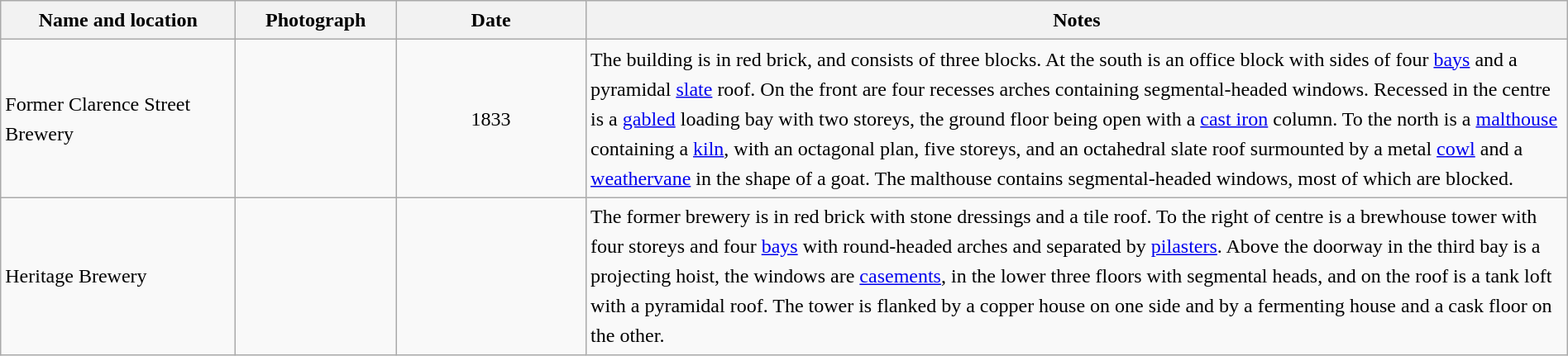<table class="wikitable sortable plainrowheaders" style="width:100%;border:0px;text-align:left;line-height:150%;">
<tr>
<th scope="col"  style="width:150px">Name and location</th>
<th scope="col"  style="width:100px" class="unsortable">Photograph</th>
<th scope="col"  style="width:120px">Date</th>
<th scope="col"  style="width:650px" class="unsortable">Notes</th>
</tr>
<tr>
<td>Former Clarence Street Brewery<br><small></small></td>
<td></td>
<td align="center">1833</td>
<td>The building is in red brick, and consists of three blocks.  At the south is an office block with sides of four <a href='#'>bays</a> and a pyramidal <a href='#'>slate</a> roof.  On the front are four recesses arches containing segmental-headed windows.  Recessed in the centre is a <a href='#'>gabled</a> loading bay with two storeys, the ground floor being open with a <a href='#'>cast iron</a> column.  To the north is a <a href='#'>malthouse</a> containing a <a href='#'>kiln</a>, with an octagonal plan, five storeys, and an octahedral slate roof surmounted by a metal <a href='#'>cowl</a> and a <a href='#'>weathervane</a> in the shape of a goat.  The malthouse contains segmental-headed windows, most of which are blocked.</td>
</tr>
<tr>
<td>Heritage Brewery<br><small></small></td>
<td></td>
<td align="center"></td>
<td>The former brewery is in red brick with stone dressings and a tile roof.  To the right of centre is a brewhouse tower with four storeys and four <a href='#'>bays</a> with round-headed arches and separated by <a href='#'>pilasters</a>.  Above the doorway in the third bay is a projecting hoist, the windows are <a href='#'>casements</a>, in the lower three floors with segmental heads, and on the roof is a tank loft with a pyramidal roof.  The tower is flanked by a copper house on one side and by a fermenting house and a cask floor on the other.</td>
</tr>
<tr>
</tr>
</table>
